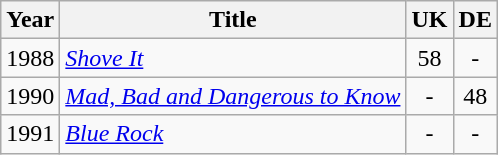<table class="wikitable">
<tr>
<th>Year</th>
<th>Title</th>
<th>UK<br></th>
<th>DE<br></th>
</tr>
<tr>
<td>1988</td>
<td><em><a href='#'>Shove It</a></em></td>
<td style="text-align:center;">58</td>
<td style="text-align:center;">-</td>
</tr>
<tr>
<td>1990</td>
<td><em><a href='#'>Mad, Bad and Dangerous to Know</a></em></td>
<td style="text-align:center;">-</td>
<td style="text-align:center;">48</td>
</tr>
<tr>
<td>1991</td>
<td><em><a href='#'>Blue Rock</a></em></td>
<td style="text-align:center;">-</td>
<td style="text-align:center;">-</td>
</tr>
</table>
